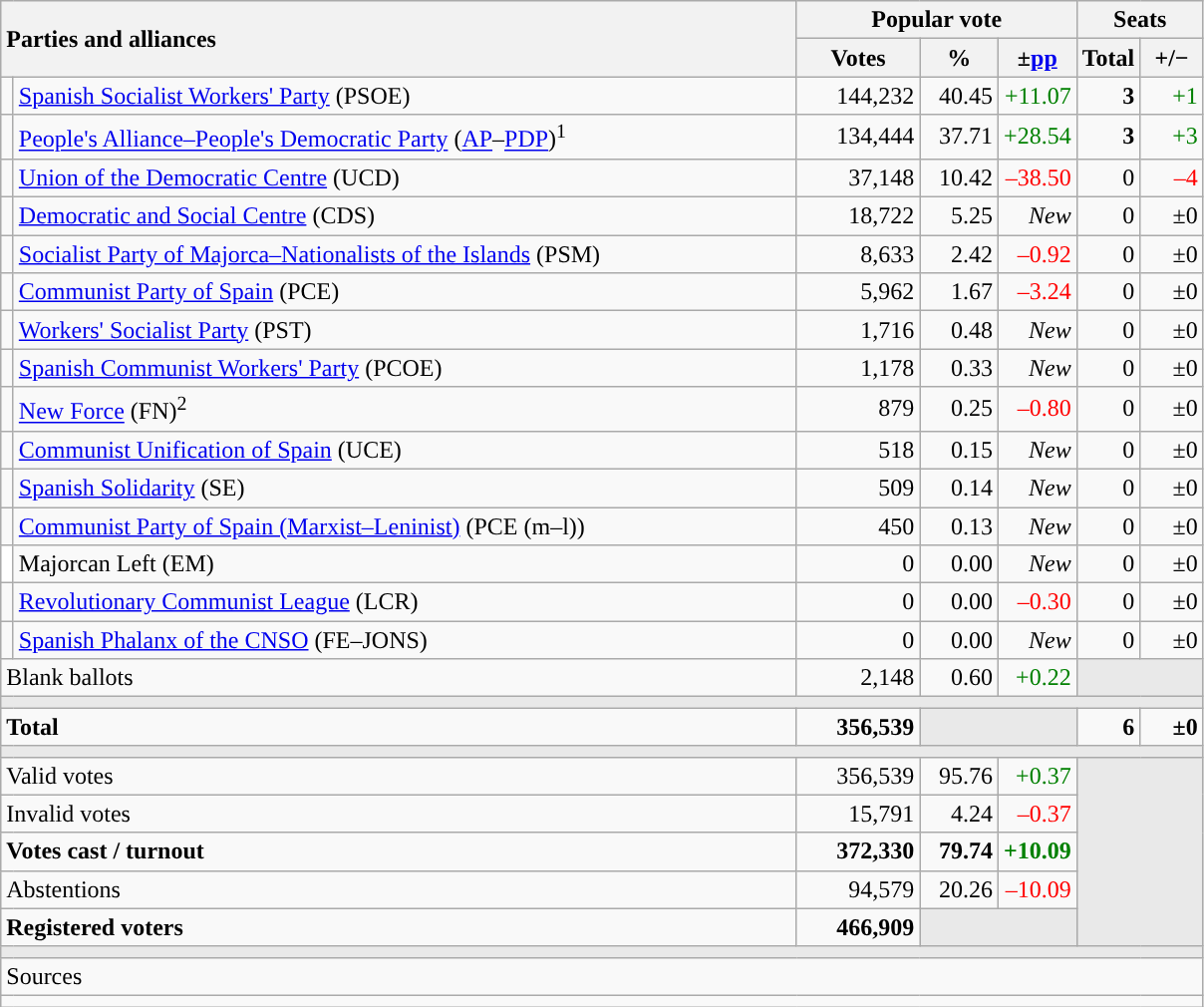<table class="wikitable" style="text-align:right;">
<tr>
<th style="text-align:left;" rowspan="2" colspan="2" width="525">Parties and alliances</th>
<th colspan="3">Popular vote</th>
<th colspan="2">Seats</th>
</tr>
<tr>
<th width="75">Votes</th>
<th width="45">%</th>
<th width="45">±<a href='#'>pp</a></th>
<th width="35">Total</th>
<th width="35">+/−</th>
</tr>
<tr>
<td width="1" style="color:inherit;background:"></td>
<td align="left"><a href='#'>Spanish Socialist Workers' Party</a> (PSOE)</td>
<td>144,232</td>
<td>40.45</td>
<td style="color:green;">+11.07</td>
<td><strong>3</strong></td>
<td style="color:green;">+1</td>
</tr>
<tr>
<td style="color:inherit;background:"></td>
<td align="left"><a href='#'>People's Alliance–People's Democratic Party</a> (<a href='#'>AP</a>–<a href='#'>PDP</a>)<sup>1</sup></td>
<td>134,444</td>
<td>37.71</td>
<td style="color:green;">+28.54</td>
<td><strong>3</strong></td>
<td style="color:green;">+3</td>
</tr>
<tr>
<td style="color:inherit;background:"></td>
<td align="left"><a href='#'>Union of the Democratic Centre</a> (UCD)</td>
<td>37,148</td>
<td>10.42</td>
<td style="color:red;">–38.50</td>
<td>0</td>
<td style="color:red;">–4</td>
</tr>
<tr>
<td style="color:inherit;background:"></td>
<td align="left"><a href='#'>Democratic and Social Centre</a> (CDS)</td>
<td>18,722</td>
<td>5.25</td>
<td><em>New</em></td>
<td>0</td>
<td>±0</td>
</tr>
<tr>
<td style="color:inherit;background:"></td>
<td align="left"><a href='#'>Socialist Party of Majorca–Nationalists of the Islands</a> (PSM)</td>
<td>8,633</td>
<td>2.42</td>
<td style="color:red;">–0.92</td>
<td>0</td>
<td>±0</td>
</tr>
<tr>
<td style="color:inherit;background:"></td>
<td align="left"><a href='#'>Communist Party of Spain</a> (PCE)</td>
<td>5,962</td>
<td>1.67</td>
<td style="color:red;">–3.24</td>
<td>0</td>
<td>±0</td>
</tr>
<tr>
<td style="color:inherit;background:"></td>
<td align="left"><a href='#'>Workers' Socialist Party</a> (PST)</td>
<td>1,716</td>
<td>0.48</td>
<td><em>New</em></td>
<td>0</td>
<td>±0</td>
</tr>
<tr>
<td style="color:inherit;background:"></td>
<td align="left"><a href='#'>Spanish Communist Workers' Party</a> (PCOE)</td>
<td>1,178</td>
<td>0.33</td>
<td><em>New</em></td>
<td>0</td>
<td>±0</td>
</tr>
<tr>
<td style="color:inherit;background:"></td>
<td align="left"><a href='#'>New Force</a> (FN)<sup>2</sup></td>
<td>879</td>
<td>0.25</td>
<td style="color:red;">–0.80</td>
<td>0</td>
<td>±0</td>
</tr>
<tr>
<td style="color:inherit;background:"></td>
<td align="left"><a href='#'>Communist Unification of Spain</a> (UCE)</td>
<td>518</td>
<td>0.15</td>
<td><em>New</em></td>
<td>0</td>
<td>±0</td>
</tr>
<tr>
<td style="color:inherit;background:"></td>
<td align="left"><a href='#'>Spanish Solidarity</a> (SE)</td>
<td>509</td>
<td>0.14</td>
<td><em>New</em></td>
<td>0</td>
<td>±0</td>
</tr>
<tr>
<td style="color:inherit;background:"></td>
<td align="left"><a href='#'>Communist Party of Spain (Marxist–Leninist)</a> (PCE (m–l))</td>
<td>450</td>
<td>0.13</td>
<td><em>New</em></td>
<td>0</td>
<td>±0</td>
</tr>
<tr>
<td bgcolor="white"></td>
<td align="left">Majorcan Left (EM)</td>
<td>0</td>
<td>0.00</td>
<td><em>New</em></td>
<td>0</td>
<td>±0</td>
</tr>
<tr>
<td style="color:inherit;background:"></td>
<td align="left"><a href='#'>Revolutionary Communist League</a> (LCR)</td>
<td>0</td>
<td>0.00</td>
<td style="color:red;">–0.30</td>
<td>0</td>
<td>±0</td>
</tr>
<tr>
<td style="color:inherit;background:"></td>
<td align="left"><a href='#'>Spanish Phalanx of the CNSO</a> (FE–JONS)</td>
<td>0</td>
<td>0.00</td>
<td><em>New</em></td>
<td>0</td>
<td>±0</td>
</tr>
<tr>
<td align="left" colspan="2">Blank ballots</td>
<td>2,148</td>
<td>0.60</td>
<td style="color:green;">+0.22</td>
<td bgcolor="#E9E9E9" colspan="2"></td>
</tr>
<tr>
<td colspan="7" bgcolor="#E9E9E9"></td>
</tr>
<tr style="font-weight:bold;">
<td align="left" colspan="2">Total</td>
<td>356,539</td>
<td bgcolor="#E9E9E9" colspan="2"></td>
<td>6</td>
<td>±0</td>
</tr>
<tr>
<td colspan="7" bgcolor="#E9E9E9"></td>
</tr>
<tr>
<td align="left" colspan="2">Valid votes</td>
<td>356,539</td>
<td>95.76</td>
<td style="color:green;">+0.37</td>
<td bgcolor="#E9E9E9" colspan="2" rowspan="5"></td>
</tr>
<tr>
<td align="left" colspan="2">Invalid votes</td>
<td>15,791</td>
<td>4.24</td>
<td style="color:red;">–0.37</td>
</tr>
<tr style="font-weight:bold;">
<td align="left" colspan="2">Votes cast / turnout</td>
<td>372,330</td>
<td>79.74</td>
<td style="color:green;">+10.09</td>
</tr>
<tr>
<td align="left" colspan="2">Abstentions</td>
<td>94,579</td>
<td>20.26</td>
<td style="color:red;">–10.09</td>
</tr>
<tr style="font-weight:bold;">
<td align="left" colspan="2">Registered voters</td>
<td>466,909</td>
<td bgcolor="#E9E9E9" colspan="2"></td>
</tr>
<tr>
<td colspan="7" bgcolor="#E9E9E9"></td>
</tr>
<tr>
<td align="left" colspan="7">Sources</td>
</tr>
<tr>
<td colspan="7" style="text-align:left; max-width:790px;"></td>
</tr>
</table>
